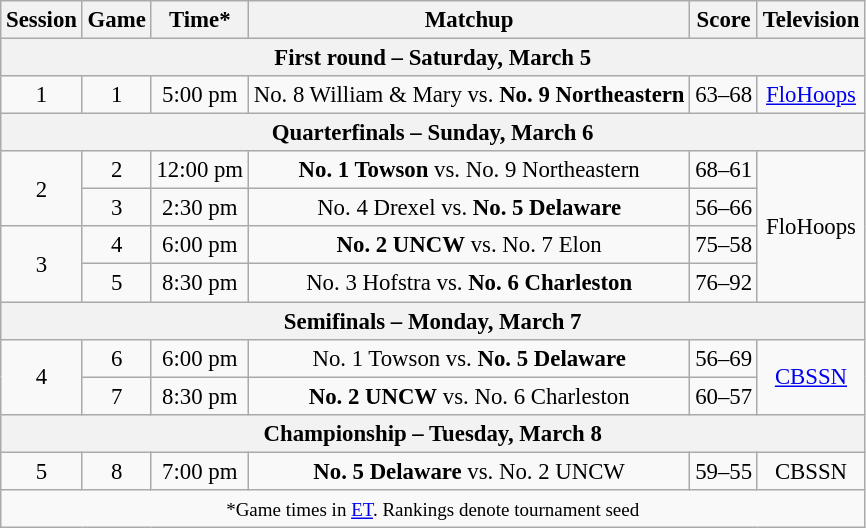<table class="wikitable" style="font-size: 95%;text-align:center">
<tr>
<th>Session</th>
<th>Game</th>
<th>Time*</th>
<th>Matchup</th>
<th>Score</th>
<th>Television</th>
</tr>
<tr>
<th colspan=6>First round – Saturday, March 5</th>
</tr>
<tr>
<td>1</td>
<td>1</td>
<td>5:00 pm</td>
<td>No. 8 William & Mary vs. <strong>No. 9 Northeastern</strong></td>
<td>63–68</td>
<td><a href='#'>FloHoops</a></td>
</tr>
<tr>
<th colspan=6>Quarterfinals – Sunday, March 6</th>
</tr>
<tr>
<td rowspan=2>2</td>
<td>2</td>
<td>12:00 pm</td>
<td><strong>No. 1 Towson</strong> vs. No. 9 Northeastern</td>
<td>68–61</td>
<td rowspan=4>FloHoops</td>
</tr>
<tr>
<td>3</td>
<td>2:30 pm</td>
<td>No. 4 Drexel vs. <strong>No. 5 Delaware</strong></td>
<td>56–66</td>
</tr>
<tr>
<td rowspan=2>3</td>
<td>4</td>
<td>6:00 pm</td>
<td><strong>No. 2 UNCW</strong> vs. No. 7 Elon</td>
<td>75–58</td>
</tr>
<tr>
<td>5</td>
<td>8:30 pm</td>
<td>No. 3 Hofstra vs. <strong>No. 6 Charleston</strong></td>
<td>76–92</td>
</tr>
<tr>
<th colspan=6>Semifinals – Monday, March 7</th>
</tr>
<tr>
<td rowspan=2>4</td>
<td>6</td>
<td>6:00 pm</td>
<td>No. 1 Towson vs. <strong>No. 5 Delaware</strong></td>
<td>56–69</td>
<td rowspan=2><a href='#'>CBSSN</a></td>
</tr>
<tr>
<td>7</td>
<td>8:30 pm</td>
<td><strong>No. 2 UNCW</strong> vs. No. 6 Charleston</td>
<td>60–57</td>
</tr>
<tr>
<th colspan=6>Championship – Tuesday, March 8</th>
</tr>
<tr>
<td>5</td>
<td>8</td>
<td>7:00 pm</td>
<td><strong>No. 5 Delaware</strong> vs. No. 2 UNCW</td>
<td>59–55</td>
<td>CBSSN</td>
</tr>
<tr>
<td colspan=6><small>*Game times in <a href='#'>ET</a>. Rankings denote tournament seed</small></td>
</tr>
</table>
